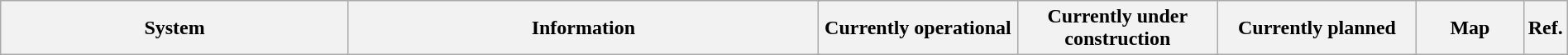<table class="wikitable" style="width:100%">
<tr>
<th style="width:23%">System</th>
<th style="width:31%" colspan=2>Information</th>
<th style="width:13%">Currently operational</th>
<th style="width:13%">Currently under construction</th>
<th style="width:13%">Currently planned</th>
<th style="width:18%">Map</th>
<th style="width:2%">Ref.<br>


</th>
</tr>
</table>
